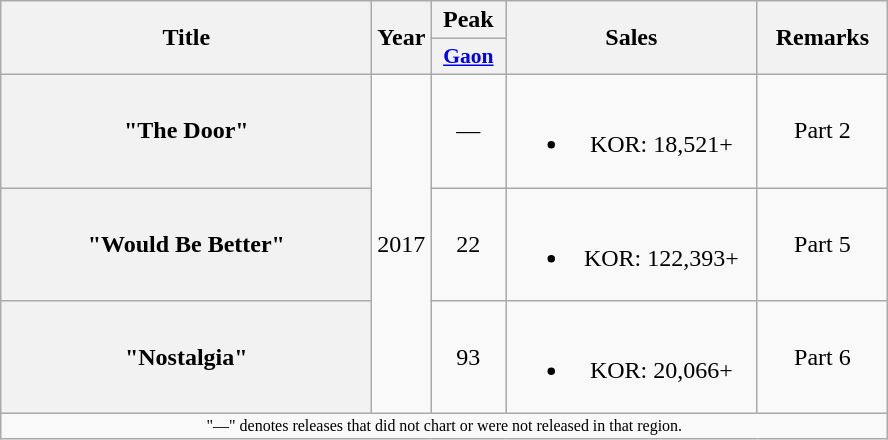<table class="wikitable plainrowheaders" style="text-align:center;">
<tr>
<th scope="col" rowspan="2" style="width:15em;">Title</th>
<th scope="col" rowspan="2">Year</th>
<th scope="col">Peak</th>
<th scope="col" rowspan="2" style="width:10em;">Sales</th>
<th scope="col" rowspan="2" style="width:5em;">Remarks</th>
</tr>
<tr>
<th scope="col" style="width:3em;font-size:90%;"><a href='#'>Gaon</a><br></th>
</tr>
<tr>
<th scope="row">"The Door" </th>
<td rowspan="3">2017</td>
<td>—</td>
<td><br><ul><li>KOR: 18,521+</li></ul></td>
<td>Part 2</td>
</tr>
<tr>
<th scope="row">"Would Be Better" </th>
<td>22</td>
<td><br><ul><li>KOR: 122,393+</li></ul></td>
<td>Part 5</td>
</tr>
<tr>
<th scope="row">"Nostalgia" </th>
<td>93</td>
<td><br><ul><li>KOR: 20,066+</li></ul></td>
<td>Part 6</td>
</tr>
<tr>
<td colspan="6" style="text-align:center; font-size:8pt;">"—" denotes releases that did not chart or were not released in that region.</td>
</tr>
</table>
